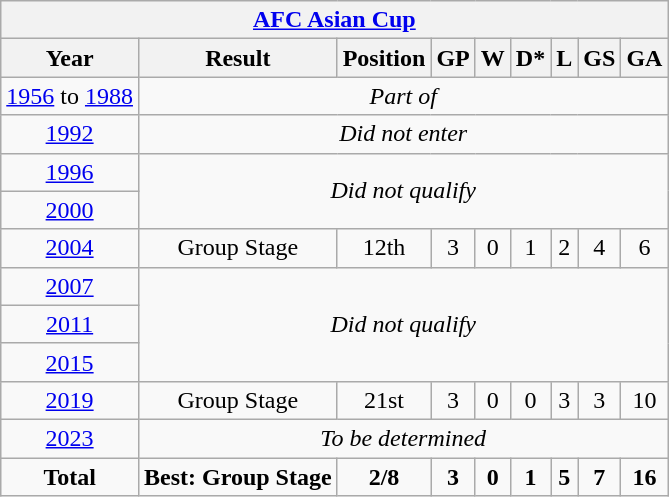<table class="wikitable" style="text-align: center;">
<tr>
<th colspan=9><a href='#'>AFC Asian Cup</a></th>
</tr>
<tr>
<th>Year</th>
<th>Result</th>
<th>Position</th>
<th>GP</th>
<th>W</th>
<th>D*</th>
<th>L</th>
<th>GS</th>
<th>GA</th>
</tr>
<tr>
<td> <a href='#'>1956</a> to  <a href='#'>1988</a></td>
<td colspan=8><em>Part of </em></td>
</tr>
<tr>
<td> <a href='#'>1992</a></td>
<td colspan=8><em>Did not enter</em></td>
</tr>
<tr>
<td> <a href='#'>1996</a></td>
<td colspan=8 rowspan=2><em>Did not qualify</em></td>
</tr>
<tr>
<td> <a href='#'>2000</a></td>
</tr>
<tr>
<td> <a href='#'>2004</a></td>
<td>Group Stage</td>
<td>12th</td>
<td>3</td>
<td>0</td>
<td>1</td>
<td>2</td>
<td>4</td>
<td>6</td>
</tr>
<tr>
<td>    <a href='#'>2007</a></td>
<td colspan=8 rowspan=3><em>Did not qualify</em></td>
</tr>
<tr>
<td> <a href='#'>2011</a></td>
</tr>
<tr>
<td> <a href='#'>2015</a></td>
</tr>
<tr>
<td> <a href='#'>2019</a></td>
<td>Group Stage</td>
<td>21st</td>
<td>3</td>
<td>0</td>
<td>0</td>
<td>3</td>
<td>3</td>
<td>10</td>
</tr>
<tr>
<td> <a href='#'>2023</a></td>
<td colspan=8><em>To be determined</em></td>
</tr>
<tr>
<td><strong>Total</strong></td>
<td><strong>Best: Group Stage</strong></td>
<td><strong>2/8</strong></td>
<td><strong>3</strong></td>
<td><strong>0</strong></td>
<td><strong>1</strong></td>
<td><strong>5</strong></td>
<td><strong>7</strong></td>
<td><strong>16</strong></td>
</tr>
</table>
